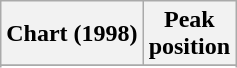<table class="wikitable sortable">
<tr>
<th align="left">Chart (1998)</th>
<th align="center">Peak<br>position</th>
</tr>
<tr>
</tr>
<tr>
</tr>
</table>
